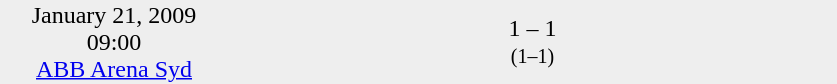<table style="background:#eee;" cellspacing="0">
<tr style="text-align:center;">
<td width=150>January 21, 2009<br>09:00<br><a href='#'>ABB Arena Syd</a></td>
<td style="width:150px; text-align:right;"></td>
<td width=100>1 – 1 <br><small>(1–1)</small></td>
<td style="width:150px; text-align:left;"></td>
</tr>
</table>
